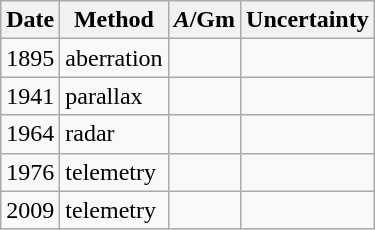<table class="wikitable" style="float:right; margin:0 0 0 0.5em;">
<tr>
<th>Date</th>
<th>Method</th>
<th><em>A</em>/Gm</th>
<th>Uncertainty</th>
</tr>
<tr>
<td>1895</td>
<td>aberration</td>
<td></td>
<td></td>
</tr>
<tr>
<td>1941</td>
<td>parallax</td>
<td></td>
<td></td>
</tr>
<tr>
<td>1964</td>
<td>radar</td>
<td></td>
<td></td>
</tr>
<tr>
<td>1976</td>
<td>telemetry</td>
<td></td>
<td></td>
</tr>
<tr>
<td>2009</td>
<td>telemetry</td>
<td></td>
<td></td>
</tr>
</table>
